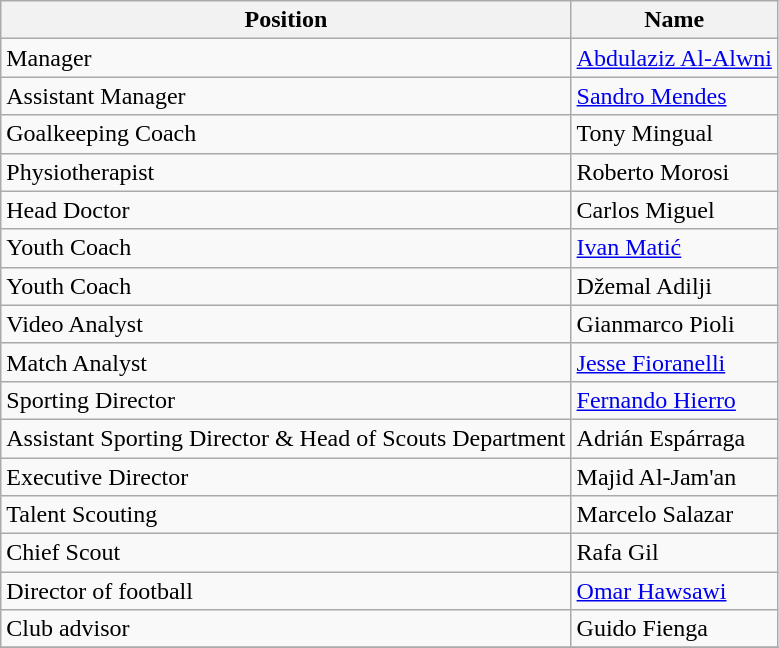<table class="wikitable">
<tr>
<th>Position</th>
<th>Name</th>
</tr>
<tr>
<td>Manager</td>
<td> <a href='#'>Abdulaziz Al-Alwni</a></td>
</tr>
<tr>
<td>Assistant Manager</td>
<td> <a href='#'>Sandro Mendes</a></td>
</tr>
<tr>
<td>Goalkeeping Coach</td>
<td> Tony Mingual</td>
</tr>
<tr>
<td>Physiotherapist</td>
<td> Roberto Morosi</td>
</tr>
<tr>
<td>Head Doctor</td>
<td> Carlos Miguel</td>
</tr>
<tr>
<td>Youth Coach</td>
<td> <a href='#'>Ivan Matić</a></td>
</tr>
<tr>
<td>Youth Coach</td>
<td> Džemal Adilji</td>
</tr>
<tr>
<td>Video Analyst</td>
<td> Gianmarco Pioli</td>
</tr>
<tr>
<td>Match Analyst</td>
<td> <a href='#'>Jesse Fioranelli</a></td>
</tr>
<tr>
<td>Sporting Director</td>
<td> <a href='#'>Fernando Hierro</a></td>
</tr>
<tr>
<td>Assistant Sporting Director & Head of Scouts Department</td>
<td> Adrián Espárraga</td>
</tr>
<tr>
<td>Executive Director</td>
<td> Majid Al-Jam'an</td>
</tr>
<tr>
<td>Talent Scouting</td>
<td> Marcelo Salazar</td>
</tr>
<tr>
<td>Chief Scout</td>
<td> Rafa Gil</td>
</tr>
<tr>
<td>Director of football</td>
<td> <a href='#'>Omar Hawsawi</a></td>
</tr>
<tr>
<td>Club advisor</td>
<td> Guido Fienga</td>
</tr>
<tr>
</tr>
</table>
